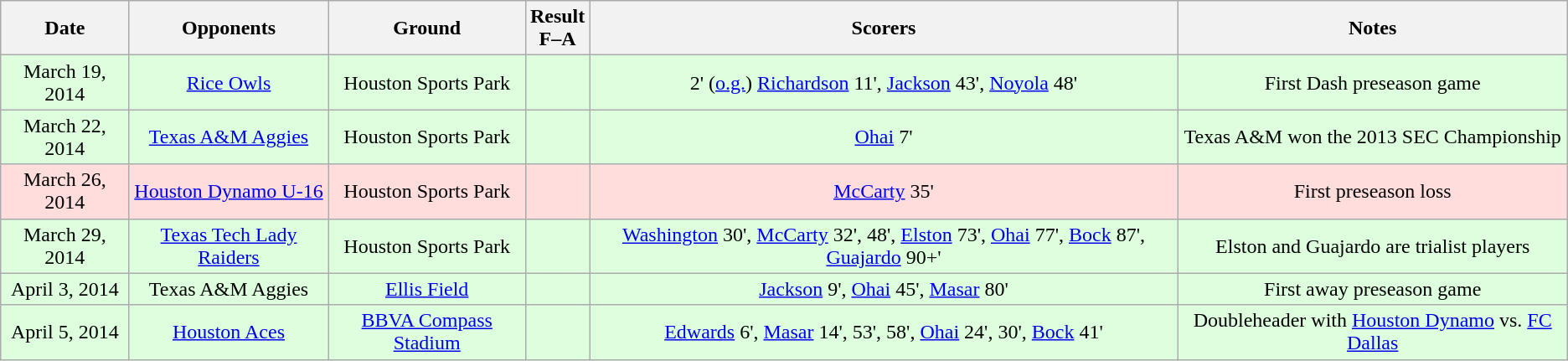<table class="wikitable" style="text-align:center">
<tr>
<th>Date</th>
<th>Opponents</th>
<th>Ground</th>
<th>Result<br>F–A</th>
<th>Scorers</th>
<th>Notes</th>
</tr>
<tr style="background:#dfd;">
<td>March 19, 2014</td>
<td><a href='#'>Rice Owls</a></td>
<td>Houston Sports Park</td>
<td></td>
<td>2' (<a href='#'>o.g.</a>) <a href='#'>Richardson</a> 11', <a href='#'>Jackson</a> 43', <a href='#'>Noyola</a> 48'</td>
<td>First Dash preseason game</td>
</tr>
<tr style="background:#dfd;">
<td>March 22, 2014</td>
<td><a href='#'>Texas A&M Aggies</a></td>
<td>Houston Sports Park</td>
<td></td>
<td><a href='#'>Ohai</a> 7'</td>
<td>Texas A&M won the 2013 SEC Championship</td>
</tr>
<tr style="background:#fdd;">
<td>March 26, 2014</td>
<td><a href='#'>Houston Dynamo U-16</a></td>
<td>Houston Sports Park</td>
<td></td>
<td><a href='#'>McCarty</a> 35'</td>
<td>First preseason loss</td>
</tr>
<tr style="background:#dfd;">
<td>March 29, 2014</td>
<td><a href='#'>Texas Tech Lady Raiders</a></td>
<td>Houston Sports Park</td>
<td></td>
<td><a href='#'>Washington</a> 30', <a href='#'>McCarty</a> 32', 48', <a href='#'>Elston</a> 73', <a href='#'>Ohai</a> 77', <a href='#'>Bock</a> 87', <a href='#'>Guajardo</a> 90+'</td>
<td>Elston and Guajardo are trialist players</td>
</tr>
<tr style="background:#dfd;">
<td>April 3, 2014</td>
<td>Texas A&M Aggies</td>
<td><a href='#'>Ellis Field</a></td>
<td></td>
<td><a href='#'>Jackson</a> 9', <a href='#'>Ohai</a> 45', <a href='#'>Masar</a> 80'</td>
<td>First away preseason game</td>
</tr>
<tr style="background:#dfd;">
<td>April 5, 2014</td>
<td><a href='#'>Houston Aces</a></td>
<td><a href='#'>BBVA Compass Stadium</a></td>
<td></td>
<td><a href='#'>Edwards</a> 6', <a href='#'>Masar</a> 14', 53', 58', <a href='#'>Ohai</a> 24', 30', <a href='#'>Bock</a> 41'</td>
<td>Doubleheader with <a href='#'>Houston Dynamo</a> vs. <a href='#'>FC Dallas</a></td>
</tr>
</table>
